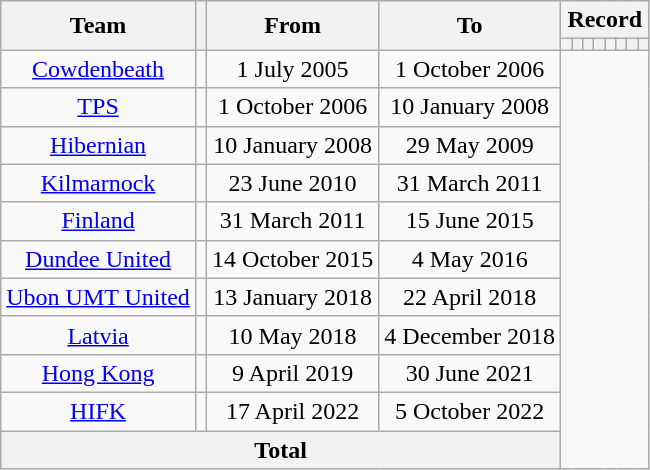<table class=wikitable style=text-align:center>
<tr>
<th rowspan=2>Team</th>
<th rowspan=2></th>
<th rowspan=2>From</th>
<th rowspan=2>To</th>
<th colspan=8>Record</th>
</tr>
<tr>
<th></th>
<th></th>
<th></th>
<th></th>
<th></th>
<th></th>
<th></th>
<th></th>
</tr>
<tr>
<td><a href='#'>Cowdenbeath</a></td>
<td></td>
<td>1 July 2005</td>
<td>1 October 2006<br></td>
</tr>
<tr>
<td><a href='#'>TPS</a></td>
<td></td>
<td>1 October 2006</td>
<td>10 January 2008<br></td>
</tr>
<tr>
<td><a href='#'>Hibernian</a></td>
<td></td>
<td>10 January 2008</td>
<td>29 May 2009<br></td>
</tr>
<tr>
<td><a href='#'>Kilmarnock</a></td>
<td></td>
<td>23 June 2010</td>
<td>31 March 2011<br></td>
</tr>
<tr>
<td><a href='#'>Finland</a></td>
<td></td>
<td>31 March 2011</td>
<td>15 June 2015<br></td>
</tr>
<tr>
<td><a href='#'>Dundee United</a></td>
<td></td>
<td>14 October 2015</td>
<td>4 May 2016<br></td>
</tr>
<tr>
<td><a href='#'>Ubon UMT United</a></td>
<td></td>
<td>13 January 2018</td>
<td>22 April 2018<br></td>
</tr>
<tr>
<td><a href='#'>Latvia</a></td>
<td></td>
<td>10 May 2018</td>
<td>4 December 2018<br></td>
</tr>
<tr>
<td><a href='#'>Hong Kong</a></td>
<td></td>
<td>9 April 2019</td>
<td>30 June 2021<br></td>
</tr>
<tr>
<td><a href='#'>HIFK</a></td>
<td></td>
<td>17 April 2022</td>
<td>5 October 2022<br></td>
</tr>
<tr>
<th colspan="4">Total<br></th>
</tr>
</table>
